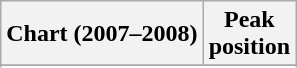<table class="wikitable sortable">
<tr>
<th align="left">Chart (2007–2008)</th>
<th align="center">Peak<br>position</th>
</tr>
<tr>
</tr>
<tr>
</tr>
<tr>
</tr>
<tr>
</tr>
</table>
